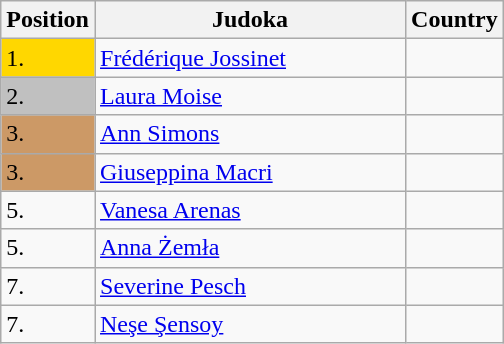<table class=wikitable>
<tr>
<th width=10>Position</th>
<th width=200>Judoka</th>
<th width=10>Country</th>
</tr>
<tr>
<td bgcolor=gold>1.</td>
<td><a href='#'>Frédérique Jossinet</a></td>
<td></td>
</tr>
<tr>
<td bgcolor="silver">2.</td>
<td><a href='#'>Laura Moise</a></td>
<td></td>
</tr>
<tr>
<td bgcolor="CC9966">3.</td>
<td><a href='#'>Ann Simons</a></td>
<td></td>
</tr>
<tr>
<td bgcolor="CC9966">3.</td>
<td><a href='#'>Giuseppina Macri</a></td>
<td></td>
</tr>
<tr>
<td>5.</td>
<td><a href='#'>Vanesa Arenas</a></td>
<td></td>
</tr>
<tr>
<td>5.</td>
<td><a href='#'>Anna Żemła</a></td>
<td></td>
</tr>
<tr>
<td>7.</td>
<td><a href='#'>Severine Pesch</a></td>
<td></td>
</tr>
<tr>
<td>7.</td>
<td><a href='#'>Neşe Şensoy</a></td>
<td></td>
</tr>
</table>
